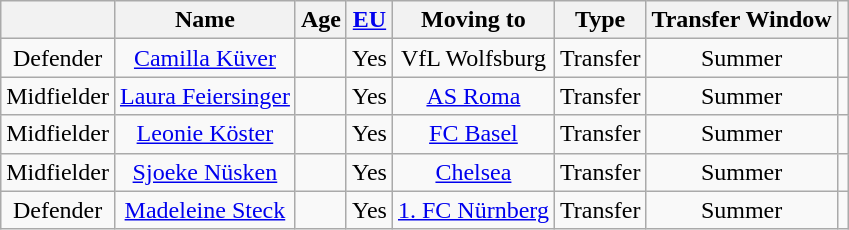<table class="wikitable" Style="text-align: center">
<tr>
<th></th>
<th>Name</th>
<th>Age</th>
<th><a href='#'>EU</a></th>
<th>Moving to</th>
<th>Type</th>
<th>Transfer Window</th>
<th></th>
</tr>
<tr>
<td>Defender</td>
<td><a href='#'>Camilla Küver</a></td>
<td></td>
<td>Yes</td>
<td>VfL Wolfsburg</td>
<td>Transfer</td>
<td>Summer</td>
<td></td>
</tr>
<tr>
<td>Midfielder</td>
<td><a href='#'>Laura Feiersinger</a></td>
<td></td>
<td>Yes</td>
<td><a href='#'>AS Roma</a></td>
<td>Transfer</td>
<td>Summer</td>
<td></td>
</tr>
<tr>
<td>Midfielder</td>
<td><a href='#'>Leonie Köster</a></td>
<td></td>
<td>Yes</td>
<td><a href='#'>FC Basel</a></td>
<td>Transfer</td>
<td>Summer</td>
<td></td>
</tr>
<tr>
<td>Midfielder</td>
<td><a href='#'>Sjoeke Nüsken</a></td>
<td></td>
<td>Yes</td>
<td><a href='#'>Chelsea</a></td>
<td>Transfer</td>
<td>Summer</td>
<td></td>
</tr>
<tr>
<td>Defender</td>
<td><a href='#'>Madeleine Steck</a></td>
<td></td>
<td>Yes</td>
<td><a href='#'>1. FC Nürnberg</a></td>
<td>Transfer</td>
<td>Summer</td>
<td></td>
</tr>
</table>
